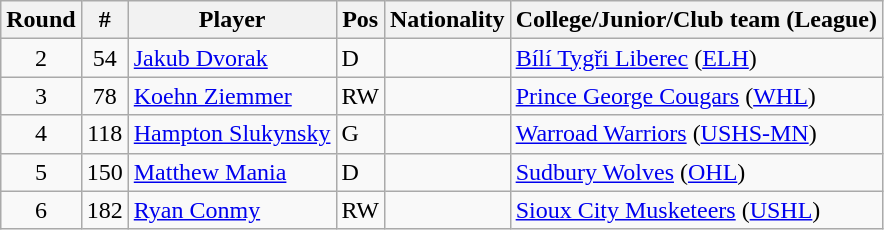<table class="wikitable">
<tr>
<th>Round</th>
<th>#</th>
<th>Player</th>
<th>Pos</th>
<th>Nationality</th>
<th>College/Junior/Club team (League)</th>
</tr>
<tr>
<td style="text-align:center;">2</td>
<td style="text-align:center;">54</td>
<td><a href='#'>Jakub Dvorak</a></td>
<td>D</td>
<td></td>
<td><a href='#'>Bílí Tygři Liberec</a> (<a href='#'>ELH</a>)</td>
</tr>
<tr>
<td style="text-align:center;">3</td>
<td style="text-align:center;">78</td>
<td><a href='#'>Koehn Ziemmer</a></td>
<td>RW</td>
<td></td>
<td><a href='#'>Prince George Cougars</a> (<a href='#'>WHL</a>)</td>
</tr>
<tr>
<td style="text-align:center;">4</td>
<td style="text-align:center;">118</td>
<td><a href='#'>Hampton Slukynsky</a></td>
<td>G</td>
<td></td>
<td><a href='#'>Warroad Warriors</a> (<a href='#'>USHS-MN</a>)</td>
</tr>
<tr>
<td style="text-align:center;">5</td>
<td style="text-align:center;">150</td>
<td><a href='#'>Matthew Mania</a></td>
<td>D</td>
<td></td>
<td><a href='#'>Sudbury Wolves</a> (<a href='#'>OHL</a>)</td>
</tr>
<tr>
<td style="text-align:center;">6</td>
<td style="text-align:center;">182</td>
<td><a href='#'>Ryan Conmy</a></td>
<td>RW</td>
<td></td>
<td><a href='#'>Sioux City Musketeers</a> (<a href='#'>USHL</a>)</td>
</tr>
</table>
